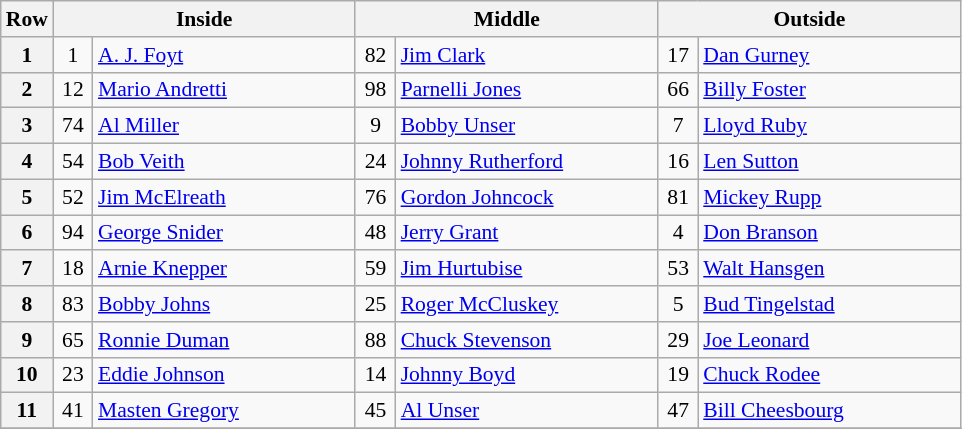<table class="wikitable" style="font-size: 90%;">
<tr>
<th>Row</th>
<th colspan=2 width="195">Inside</th>
<th colspan=2 width="195">Middle</th>
<th colspan=2 width="195">Outside</th>
</tr>
<tr>
<th>1</th>
<td align="center" width="20">1</td>
<td> <a href='#'>A. J. Foyt</a> </td>
<td align="center" width="20">82</td>
<td> <a href='#'>Jim Clark</a></td>
<td align="center" width="20">17</td>
<td> <a href='#'>Dan Gurney</a></td>
</tr>
<tr>
<th>2</th>
<td align="center" width="20">12</td>
<td> <a href='#'>Mario Andretti</a> </td>
<td align="center" width="20">98</td>
<td> <a href='#'>Parnelli Jones</a> </td>
<td align="center" width="20">66</td>
<td> <a href='#'>Billy Foster</a> </td>
</tr>
<tr>
<th>3</th>
<td align="center" width="20">74</td>
<td> <a href='#'>Al Miller</a></td>
<td align="center" width="20">9</td>
<td> <a href='#'>Bobby Unser</a></td>
<td align="center" width="20">7</td>
<td> <a href='#'>Lloyd Ruby</a></td>
</tr>
<tr>
<th>4</th>
<td align="center" width="20">54</td>
<td> <a href='#'>Bob Veith</a></td>
<td align="center" width="20">24</td>
<td> <a href='#'>Johnny Rutherford</a></td>
<td align="center" width="20">16</td>
<td> <a href='#'>Len Sutton</a></td>
</tr>
<tr>
<th>5</th>
<td align="center" width="20">52</td>
<td> <a href='#'>Jim McElreath</a></td>
<td align="center" width="20">76</td>
<td> <a href='#'>Gordon Johncock</a> </td>
<td align="center" width="20">81</td>
<td> <a href='#'>Mickey Rupp</a> </td>
</tr>
<tr>
<th>6</th>
<td align="center" width="20">94</td>
<td> <a href='#'>George Snider</a> </td>
<td align="center" width="20">48</td>
<td> <a href='#'>Jerry Grant</a> </td>
<td align="center" width="20">4</td>
<td> <a href='#'>Don Branson</a></td>
</tr>
<tr>
<th>7</th>
<td align="center" width="20">18</td>
<td> <a href='#'>Arnie Knepper</a> </td>
<td align="center" width="20">59</td>
<td> <a href='#'>Jim Hurtubise</a></td>
<td align="center" width="20">53</td>
<td> <a href='#'>Walt Hansgen</a></td>
</tr>
<tr>
<th>8</th>
<td align="center" width="20">83</td>
<td> <a href='#'>Bobby Johns</a> </td>
<td align="center" width="20">25</td>
<td> <a href='#'>Roger McCluskey</a></td>
<td align="center" width="20">5</td>
<td> <a href='#'>Bud Tingelstad</a></td>
</tr>
<tr>
<th>9</th>
<td align="center" width="20">65</td>
<td> <a href='#'>Ronnie Duman</a></td>
<td align="center" width="20">88</td>
<td> <a href='#'>Chuck Stevenson</a></td>
<td align="center" width="20">29</td>
<td> <a href='#'>Joe Leonard</a> </td>
</tr>
<tr>
<th>10</th>
<td align="center" width="20">23</td>
<td> <a href='#'>Eddie Johnson</a></td>
<td align="center" width="20">14</td>
<td> <a href='#'>Johnny Boyd</a></td>
<td align="center" width="20">19</td>
<td> <a href='#'>Chuck Rodee</a></td>
</tr>
<tr>
<th>11</th>
<td align="center" width="20">41</td>
<td> <a href='#'>Masten Gregory</a> </td>
<td align="center" width="20">45</td>
<td> <a href='#'>Al Unser</a> </td>
<td align="center" width="20">47</td>
<td> <a href='#'>Bill Cheesbourg</a></td>
</tr>
<tr>
</tr>
</table>
